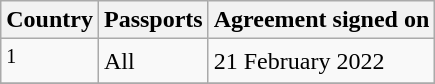<table class="wikitable">
<tr>
<th>Country</th>
<th>Passports</th>
<th>Agreement signed on</th>
</tr>
<tr>
<td> <sup>1</sup></td>
<td>All</td>
<td>21 February 2022</td>
</tr>
<tr>
</tr>
</table>
